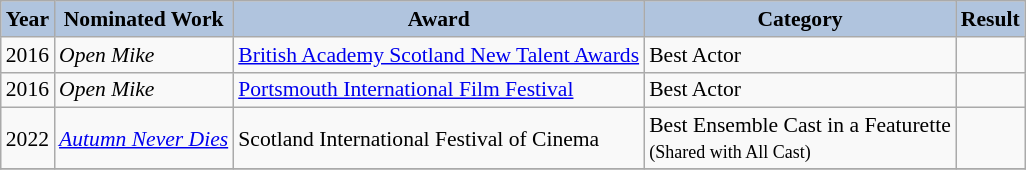<table class="wikitable" style="font-size:90%">
<tr style="text-align:center;">
<th style="background:#B0C4DE;">Year</th>
<th style="background:#B0C4DE;">Nominated Work</th>
<th style="background:#B0C4DE;">Award</th>
<th style="background:#B0C4DE;">Category</th>
<th style="background:#B0C4DE;">Result</th>
</tr>
<tr>
<td>2016</td>
<td><em>Open Mike</em></td>
<td><a href='#'>British Academy Scotland New Talent Awards</a></td>
<td>Best Actor</td>
<td></td>
</tr>
<tr>
<td>2016</td>
<td><em>Open Mike</em></td>
<td><a href='#'>Portsmouth International Film Festival</a></td>
<td>Best Actor</td>
<td></td>
</tr>
<tr>
<td rowspan=1>2022</td>
<td rowspan=1><em><a href='#'>Autumn Never Dies</a></em></td>
<td rowspan=1>Scotland International Festival of Cinema </td>
<td>Best Ensemble Cast in a Featurette<br><small>(Shared with All Cast)</small></td>
<td></td>
</tr>
<tr>
</tr>
</table>
